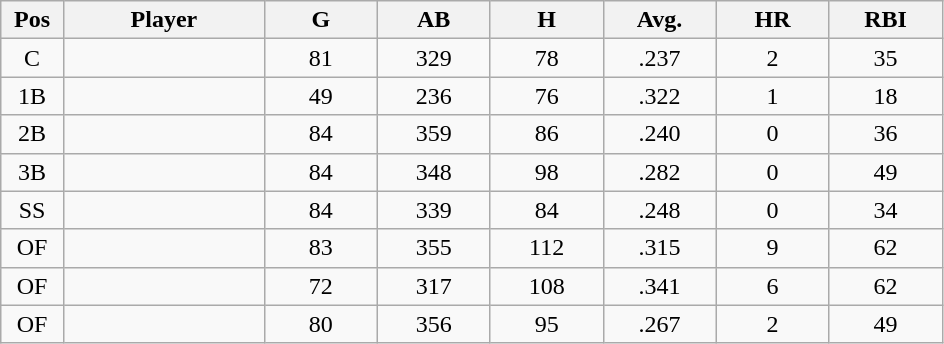<table class="wikitable sortable">
<tr>
<th bgcolor="#DDDDFF" width="5%">Pos</th>
<th bgcolor="#DDDDFF" width="16%">Player</th>
<th bgcolor="#DDDDFF" width="9%">G</th>
<th bgcolor="#DDDDFF" width="9%">AB</th>
<th bgcolor="#DDDDFF" width="9%">H</th>
<th bgcolor="#DDDDFF" width="9%">Avg.</th>
<th bgcolor="#DDDDFF" width="9%">HR</th>
<th bgcolor="#DDDDFF" width="9%">RBI</th>
</tr>
<tr align="center">
<td>C</td>
<td></td>
<td>81</td>
<td>329</td>
<td>78</td>
<td>.237</td>
<td>2</td>
<td>35</td>
</tr>
<tr align="center">
<td>1B</td>
<td></td>
<td>49</td>
<td>236</td>
<td>76</td>
<td>.322</td>
<td>1</td>
<td>18</td>
</tr>
<tr align="center">
<td>2B</td>
<td></td>
<td>84</td>
<td>359</td>
<td>86</td>
<td>.240</td>
<td>0</td>
<td>36</td>
</tr>
<tr align="center">
<td>3B</td>
<td></td>
<td>84</td>
<td>348</td>
<td>98</td>
<td>.282</td>
<td>0</td>
<td>49</td>
</tr>
<tr align="center">
<td>SS</td>
<td></td>
<td>84</td>
<td>339</td>
<td>84</td>
<td>.248</td>
<td>0</td>
<td>34</td>
</tr>
<tr align="center">
<td>OF</td>
<td></td>
<td>83</td>
<td>355</td>
<td>112</td>
<td>.315</td>
<td>9</td>
<td>62</td>
</tr>
<tr align="center">
<td>OF</td>
<td></td>
<td>72</td>
<td>317</td>
<td>108</td>
<td>.341</td>
<td>6</td>
<td>62</td>
</tr>
<tr align="center">
<td>OF</td>
<td></td>
<td>80</td>
<td>356</td>
<td>95</td>
<td>.267</td>
<td>2</td>
<td>49</td>
</tr>
</table>
